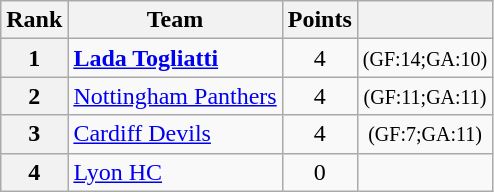<table class="wikitable" style="text-align: center;">
<tr>
<th>Rank</th>
<th>Team</th>
<th>Points</th>
<th></th>
</tr>
<tr>
<th>1</th>
<td style="text-align: left;"> <strong><a href='#'>Lada Togliatti</a></strong></td>
<td>4</td>
<td><small>(GF:14;GA:10)</small></td>
</tr>
<tr>
<th>2</th>
<td style="text-align: left;"> <a href='#'>Nottingham Panthers</a></td>
<td>4</td>
<td><small>(GF:11;GA:11)</small></td>
</tr>
<tr>
<th>3</th>
<td style="text-align: left;"> <a href='#'>Cardiff Devils</a></td>
<td>4</td>
<td><small>(GF:7;GA:11)</small></td>
</tr>
<tr>
<th>4</th>
<td style="text-align: left;"> <a href='#'>Lyon HC</a></td>
<td>0</td>
<td></td>
</tr>
</table>
